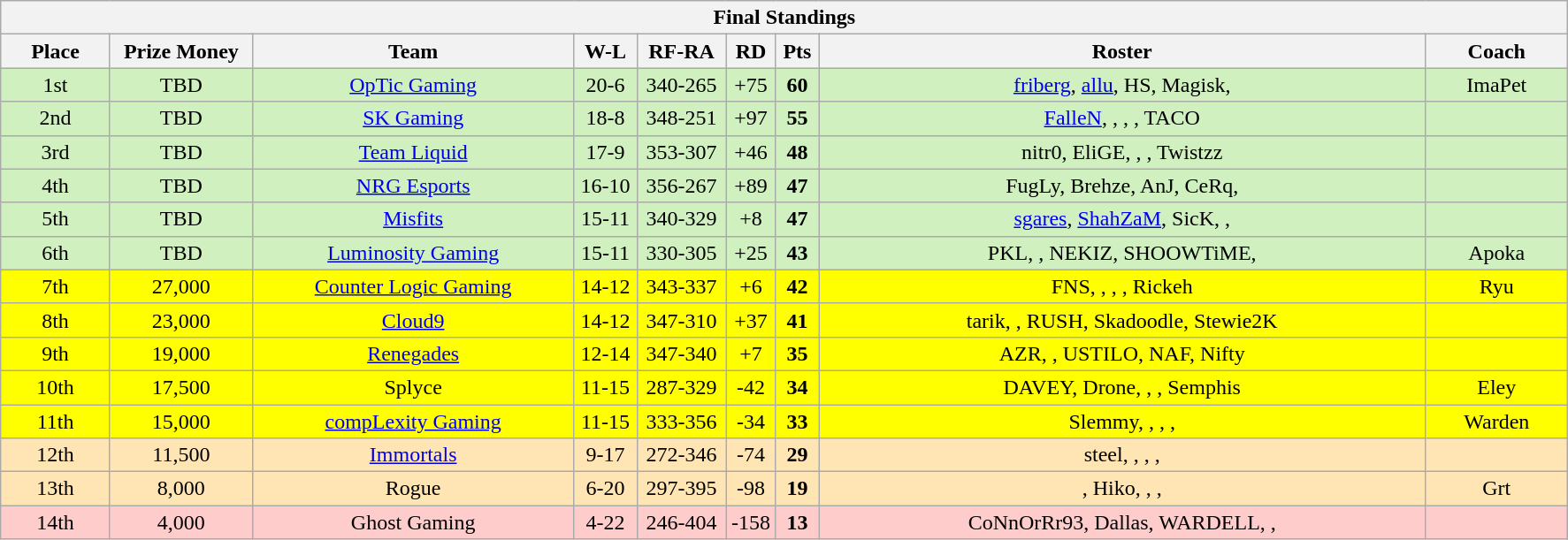<table class="wikitable" style="text-align: center;">
<tr>
<th colspan=9>Final Standings</th>
</tr>
<tr>
<th width="75px">Place</th>
<th width="100">Prize Money</th>
<th width="235">Team</th>
<th width="40px">W-L</th>
<th width="60px">RF-RA</th>
<th width="30px">RD</th>
<th width="25px">Pts</th>
<th width="450px">Roster</th>
<th width="100px">Coach</th>
</tr>
<tr style="background: #D0F0C0;">
<td>1st</td>
<td>TBD</td>
<td><a href='#'>OpTic Gaming</a></td>
<td>20-6</td>
<td>340-265</td>
<td>+75</td>
<td><strong>60</strong></td>
<td><a href='#'>friberg</a>, <a href='#'>allu</a>, HS, Magisk, </td>
<td>ImaPet</td>
</tr>
<tr style="background: #D0F0C0;">
<td>2nd</td>
<td>TBD</td>
<td><a href='#'>SK Gaming</a></td>
<td>18-8</td>
<td>348-251</td>
<td>+97</td>
<td><strong>55</strong></td>
<td><a href='#'>FalleN</a>, , , , TACO</td>
<td></td>
</tr>
<tr style="background: #D0F0C0;">
<td>3rd</td>
<td>TBD</td>
<td><a href='#'>Team Liquid</a></td>
<td>17-9</td>
<td>353-307</td>
<td>+46</td>
<td><strong>48</strong></td>
<td>nitr0, EliGE, , , Twistzz</td>
<td></td>
</tr>
<tr style="background: #D0F0C0;">
<td>4th</td>
<td>TBD</td>
<td><a href='#'>NRG Esports</a></td>
<td>16-10</td>
<td>356-267</td>
<td>+89</td>
<td><strong>47</strong></td>
<td>FugLy, Brehze, AnJ, CeRq, </td>
<td></td>
</tr>
<tr style="background: #D0F0C0;">
<td>5th</td>
<td>TBD</td>
<td><a href='#'>Misfits</a></td>
<td>15-11</td>
<td>340-329</td>
<td>+8</td>
<td><strong>47</strong></td>
<td><a href='#'>sgares</a>, <a href='#'>ShahZaM</a>, SicK, , </td>
<td></td>
</tr>
<tr style="background: #D0F0C0;">
<td>6th</td>
<td>TBD</td>
<td><a href='#'>Luminosity Gaming</a></td>
<td>15-11</td>
<td>330-305</td>
<td>+25</td>
<td><strong>43</strong></td>
<td>PKL, ,  NEKIZ, SHOOWTiME, </td>
<td>Apoka</td>
</tr>
<tr style="background: #FFFF00;">
<td>7th</td>
<td>27,000</td>
<td><a href='#'>Counter Logic Gaming</a></td>
<td>14-12</td>
<td>343-337</td>
<td>+6</td>
<td><strong>42</strong></td>
<td>FNS, , , , Rickeh</td>
<td>Ryu</td>
</tr>
<tr style="background: #FFFF00;">
<td>8th</td>
<td>23,000</td>
<td><a href='#'>Cloud9</a></td>
<td>14-12</td>
<td>347-310</td>
<td>+37</td>
<td><strong>41</strong></td>
<td>tarik, , RUSH, Skadoodle, Stewie2K</td>
<td></td>
</tr>
<tr style="background: #FFFF00;">
<td>9th</td>
<td>19,000</td>
<td><a href='#'>Renegades</a></td>
<td>12-14</td>
<td>347-340</td>
<td>+7</td>
<td><strong>35</strong></td>
<td>AZR, , USTILO, NAF, Nifty</td>
<td></td>
</tr>
<tr style="background: #FFFF00;">
<td>10th</td>
<td>17,500</td>
<td>Splyce</td>
<td>11-15</td>
<td>287-329</td>
<td>-42</td>
<td><strong>34</strong></td>
<td>DAVEY, Drone, , , Semphis</td>
<td>Eley</td>
</tr>
<tr style="background: #FFFF00;">
<td>11th</td>
<td>15,000</td>
<td><a href='#'>compLexity Gaming</a></td>
<td>11-15</td>
<td>333-356</td>
<td>-34</td>
<td><strong>33</strong></td>
<td>Slemmy, , , , </td>
<td>Warden</td>
</tr>
<tr style="background: #FFE5B4;">
<td>12th</td>
<td>11,500</td>
<td><a href='#'>Immortals</a></td>
<td>9-17</td>
<td>272-346</td>
<td>-74</td>
<td><strong>29</strong></td>
<td>steel, , , , </td>
<td></td>
</tr>
<tr style="background: #FFE5B4;">
<td>13th</td>
<td>8,000</td>
<td>Rogue</td>
<td>6-20</td>
<td>297-395</td>
<td>-98</td>
<td><strong>19</strong></td>
<td>, Hiko, , , </td>
<td>Grt</td>
</tr>
<tr style="background: #FFCCCC;">
<td>14th</td>
<td>4,000</td>
<td>Ghost Gaming</td>
<td>4-22</td>
<td>246-404</td>
<td>-158</td>
<td><strong>13</strong></td>
<td>CoNnOrRr93, Dallas, WARDELL, , </td>
<td></td>
</tr>
</table>
